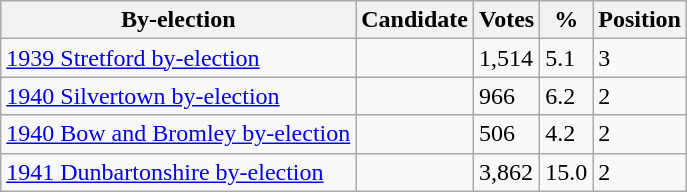<table class="wikitable sortable">
<tr>
<th>By-election</th>
<th>Candidate</th>
<th>Votes</th>
<th>%</th>
<th>Position</th>
</tr>
<tr>
<td><a href='#'>1939 Stretford by-election</a></td>
<td></td>
<td>1,514</td>
<td>5.1</td>
<td>3</td>
</tr>
<tr>
<td><a href='#'>1940 Silvertown by-election</a></td>
<td></td>
<td>966</td>
<td>6.2</td>
<td>2</td>
</tr>
<tr>
<td><a href='#'>1940 Bow and Bromley by-election</a></td>
<td></td>
<td>506</td>
<td>4.2</td>
<td>2</td>
</tr>
<tr>
<td><a href='#'>1941 Dunbartonshire by-election</a></td>
<td></td>
<td>3,862</td>
<td>15.0</td>
<td>2</td>
</tr>
</table>
